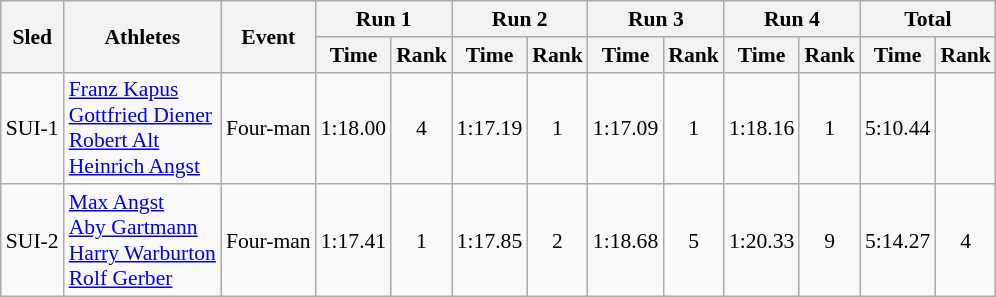<table class="wikitable"  border="1" style="font-size:90%">
<tr>
<th rowspan="2">Sled</th>
<th rowspan="2">Athletes</th>
<th rowspan="2">Event</th>
<th colspan="2">Run 1</th>
<th colspan="2">Run 2</th>
<th colspan="2">Run 3</th>
<th colspan="2">Run 4</th>
<th colspan="2">Total</th>
</tr>
<tr>
<th>Time</th>
<th>Rank</th>
<th>Time</th>
<th>Rank</th>
<th>Time</th>
<th>Rank</th>
<th>Time</th>
<th>Rank</th>
<th>Time</th>
<th>Rank</th>
</tr>
<tr>
<td align="center">SUI-1</td>
<td><a href='#'>Franz Kapus</a><br><a href='#'>Gottfried Diener</a><br><a href='#'>Robert Alt</a><br><a href='#'>Heinrich Angst</a></td>
<td>Four-man</td>
<td align="center">1:18.00</td>
<td align="center">4</td>
<td align="center">1:17.19</td>
<td align="center">1</td>
<td align="center">1:17.09</td>
<td align="center">1</td>
<td align="center">1:18.16</td>
<td align="center">1</td>
<td align="center">5:10.44</td>
<td align="center"></td>
</tr>
<tr>
<td align="center">SUI-2</td>
<td><a href='#'>Max Angst</a><br><a href='#'>Aby Gartmann</a><br><a href='#'>Harry Warburton</a><br><a href='#'>Rolf Gerber</a></td>
<td>Four-man</td>
<td align="center">1:17.41</td>
<td align="center">1</td>
<td align="center">1:17.85</td>
<td align="center">2</td>
<td align="center">1:18.68</td>
<td align="center">5</td>
<td align="center">1:20.33</td>
<td align="center">9</td>
<td align="center">5:14.27</td>
<td align="center">4</td>
</tr>
</table>
